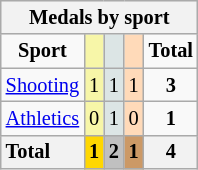<table class="wikitable" style="font-size:85%;float:middle;text-align:center">
<tr style="background:#efefef;">
<th colspan=7>Medals by sport</th>
</tr>
<tr>
<td><strong>Sport</strong></td>
<td bgcolor=#f7f6a8></td>
<td bgcolor=#dce5e5></td>
<td bgcolor=#ffdab9></td>
<td><strong>Total</strong></td>
</tr>
<tr>
<td style="text-align:left;"><a href='#'>Shooting</a></td>
<td style="background:#F7F6A8;">1</td>
<td style="background:#DCE5E5;">1</td>
<td style="background:#FFDAB9;">1</td>
<td><strong>3</strong></td>
</tr>
<tr>
<td style="text-align:left;"><a href='#'>Athletics</a></td>
<td style="background:#F7F6A8;">0</td>
<td style="background:#DCE5E5;">1</td>
<td style="background:#FFDAB9;">0</td>
<td><strong>1</strong></td>
</tr>
<tr>
<th style="text-align:left;">Total</th>
<th style="background:gold;">1</th>
<th style="background:silver;">2</th>
<th style="background:#c96;">1</th>
<th>4</th>
</tr>
</table>
